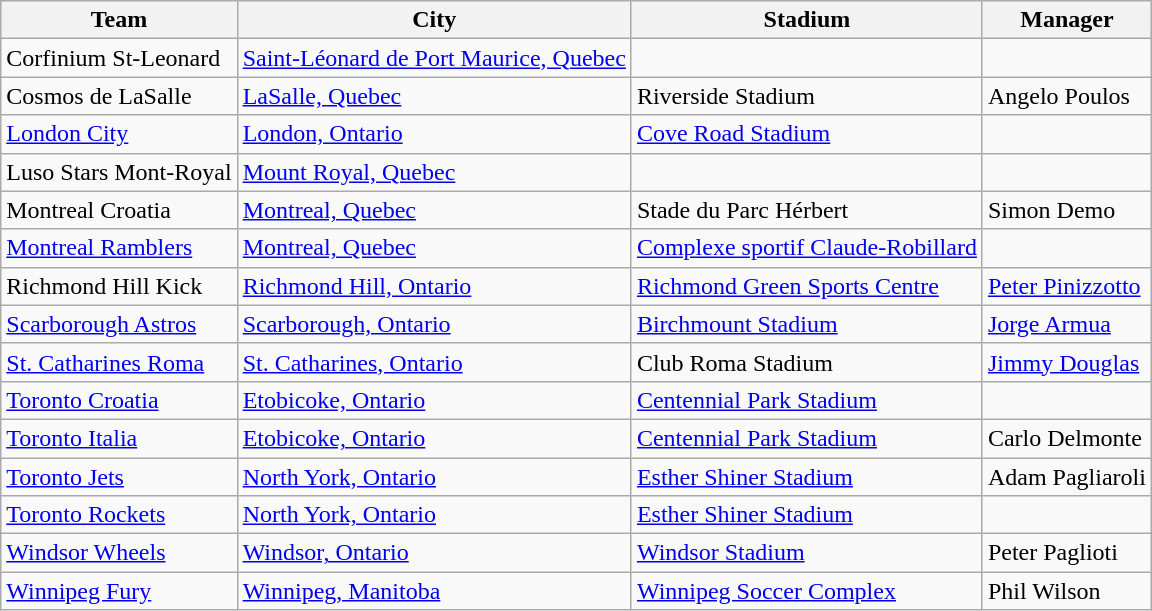<table class="wikitable sortable">
<tr>
<th>Team</th>
<th>City</th>
<th>Stadium</th>
<th>Manager</th>
</tr>
<tr>
<td>Corfinium St-Leonard</td>
<td><a href='#'>Saint-Léonard de Port Maurice, Quebec</a></td>
<td></td>
<td></td>
</tr>
<tr>
<td>Cosmos de LaSalle</td>
<td><a href='#'>LaSalle, Quebec</a></td>
<td>Riverside Stadium</td>
<td>Angelo Poulos</td>
</tr>
<tr>
<td><a href='#'>London City</a></td>
<td><a href='#'>London, Ontario</a></td>
<td><a href='#'>Cove Road Stadium</a></td>
<td></td>
</tr>
<tr>
<td>Luso Stars Mont-Royal</td>
<td><a href='#'>Mount Royal, Quebec</a></td>
<td></td>
<td></td>
</tr>
<tr>
<td>Montreal Croatia</td>
<td><a href='#'>Montreal, Quebec</a></td>
<td>Stade du Parc Hérbert</td>
<td>Simon Demo</td>
</tr>
<tr>
<td><a href='#'>Montreal Ramblers</a></td>
<td><a href='#'>Montreal, Quebec</a></td>
<td><a href='#'>Complexe sportif Claude-Robillard</a></td>
<td></td>
</tr>
<tr>
<td>Richmond Hill Kick</td>
<td><a href='#'>Richmond Hill, Ontario</a></td>
<td><a href='#'>Richmond Green Sports Centre</a></td>
<td><a href='#'>Peter Pinizzotto</a></td>
</tr>
<tr>
<td><a href='#'>Scarborough Astros</a></td>
<td><a href='#'>Scarborough, Ontario</a></td>
<td><a href='#'>Birchmount Stadium</a></td>
<td><a href='#'>Jorge Armua</a></td>
</tr>
<tr>
<td><a href='#'>St. Catharines Roma</a></td>
<td><a href='#'>St. Catharines, Ontario</a></td>
<td>Club Roma Stadium</td>
<td><a href='#'>Jimmy Douglas</a></td>
</tr>
<tr>
<td><a href='#'>Toronto Croatia</a></td>
<td><a href='#'>Etobicoke, Ontario</a></td>
<td><a href='#'>Centennial Park Stadium</a></td>
<td></td>
</tr>
<tr>
<td><a href='#'>Toronto Italia</a></td>
<td><a href='#'>Etobicoke, Ontario</a></td>
<td><a href='#'>Centennial Park Stadium</a></td>
<td>Carlo Delmonte</td>
</tr>
<tr>
<td><a href='#'>Toronto Jets</a></td>
<td><a href='#'>North York, Ontario</a></td>
<td><a href='#'>Esther Shiner Stadium</a></td>
<td>Adam Pagliaroli</td>
</tr>
<tr>
<td><a href='#'>Toronto Rockets</a></td>
<td><a href='#'>North York, Ontario</a></td>
<td><a href='#'>Esther Shiner Stadium</a></td>
<td></td>
</tr>
<tr>
<td><a href='#'>Windsor Wheels</a></td>
<td><a href='#'>Windsor, Ontario</a></td>
<td><a href='#'>Windsor Stadium</a></td>
<td>Peter Paglioti</td>
</tr>
<tr>
<td><a href='#'>Winnipeg Fury</a></td>
<td><a href='#'>Winnipeg, Manitoba</a></td>
<td><a href='#'>Winnipeg Soccer Complex</a></td>
<td>Phil Wilson</td>
</tr>
</table>
